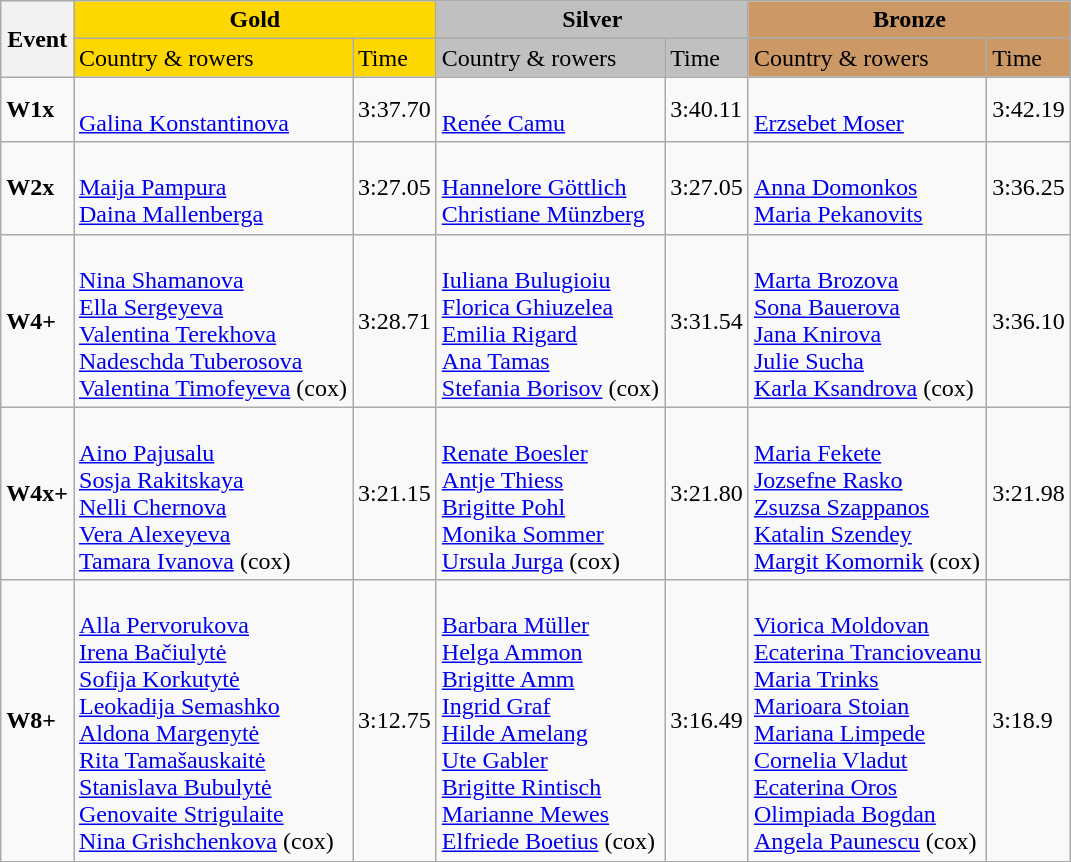<table class="wikitable">
<tr>
<th rowspan="2">Event</th>
<th colspan="2" style="background:gold;">Gold</th>
<th colspan="2" style="background:silver;">Silver</th>
<th colspan="2" style="background:#c96;">Bronze</th>
</tr>
<tr>
<td style="background:gold;">Country & rowers</td>
<td style="background:gold;">Time</td>
<td style="background:silver;">Country & rowers</td>
<td style="background:silver;">Time</td>
<td style="background:#c96;">Country & rowers</td>
<td style="background:#c96;">Time</td>
</tr>
<tr>
<td><strong>W1x</strong></td>
<td> <br> <a href='#'>Galina Konstantinova</a></td>
<td>3:37.70</td>
<td> <br> <a href='#'>Renée Camu</a></td>
<td>3:40.11</td>
<td> <br> <a href='#'>Erzsebet Moser</a></td>
<td>3:42.19</td>
</tr>
<tr>
<td><strong>W2x</strong></td>
<td> <br> <a href='#'>Maija Pampura</a> <br> <a href='#'>Daina Mallenberga</a></td>
<td>3:27.05</td>
<td> <br> <a href='#'>Hannelore Göttlich</a> <br> <a href='#'>Christiane Münzberg</a></td>
<td>3:27.05</td>
<td> <br> <a href='#'>Anna Domonkos</a> <br> <a href='#'>Maria Pekanovits</a></td>
<td>3:36.25</td>
</tr>
<tr>
<td><strong> W4+</strong></td>
<td> <br> <a href='#'>Nina Shamanova</a> <br> <a href='#'>Ella Sergeyeva</a> <br> <a href='#'>Valentina Terekhova</a> <br> <a href='#'>Nadeschda Tuberosova</a> <br> <a href='#'>Valentina Timofeyeva</a> (cox)</td>
<td>3:28.71</td>
<td> <br> <a href='#'>Iuliana Bulugioiu</a> <br> <a href='#'>Florica Ghiuzelea</a> <br> <a href='#'>Emilia Rigard</a> <br> <a href='#'>Ana Tamas</a> <br> <a href='#'>Stefania Borisov</a> (cox)</td>
<td>3:31.54</td>
<td> <br> <a href='#'>Marta Brozova</a> <br> <a href='#'>Sona Bauerova</a> <br> <a href='#'>Jana Knirova</a> <br> <a href='#'>Julie Sucha</a> <br> <a href='#'>Karla Ksandrova</a> (cox)</td>
<td>3:36.10</td>
</tr>
<tr>
<td><strong>W4x+</strong></td>
<td> <br> <a href='#'>Aino Pajusalu</a> <br> <a href='#'>Sosja Rakitskaya</a> <br> <a href='#'>Nelli Chernova</a> <br> <a href='#'>Vera Alexeyeva</a> <br> <a href='#'>Tamara Ivanova</a> (cox)</td>
<td>3:21.15</td>
<td> <br> <a href='#'>Renate Boesler</a> <br> <a href='#'>Antje Thiess</a> <br> <a href='#'>Brigitte Pohl</a> <br> <a href='#'>Monika Sommer</a> <br> <a href='#'>Ursula Jurga</a> (cox)</td>
<td>3:21.80</td>
<td> <br> <a href='#'>Maria Fekete</a> <br> <a href='#'>Jozsefne Rasko</a> <br> <a href='#'>Zsuzsa Szappanos</a> <br> <a href='#'>Katalin Szendey</a> <br> <a href='#'>Margit Komornik</a> (cox)</td>
<td>3:21.98</td>
</tr>
<tr>
<td><strong>W8+</strong></td>
<td> <br> <a href='#'>Alla Pervorukova</a> <br> <a href='#'>Irena Bačiulytė</a> <br> <a href='#'>Sofija Korkutytė</a> <br> <a href='#'>Leokadija Semashko</a> <br> <a href='#'>Aldona Margenytė</a> <br> <a href='#'>Rita Tamašauskaitė</a> <br> <a href='#'>Stanislava Bubulytė</a> <br> <a href='#'>Genovaite Strigulaite</a> <br> <a href='#'>Nina Grishchenkova</a> (cox)</td>
<td>3:12.75</td>
<td> <br> <a href='#'>Barbara Müller</a> <br> <a href='#'>Helga Ammon</a> <br> <a href='#'>Brigitte Amm</a> <br> <a href='#'>Ingrid Graf</a> <br> <a href='#'>Hilde Amelang</a> <br> <a href='#'>Ute Gabler</a> <br> <a href='#'>Brigitte Rintisch</a> <br> <a href='#'>Marianne Mewes</a> <br> <a href='#'>Elfriede Boetius</a> (cox)</td>
<td>3:16.49</td>
<td> <br> <a href='#'>Viorica Moldovan</a> <br> <a href='#'>Ecaterina Trancioveanu</a> <br> <a href='#'>Maria Trinks</a> <br> <a href='#'>Marioara Stoian</a> <br> <a href='#'>Mariana Limpede</a> <br> <a href='#'>Cornelia Vladut</a> <br> <a href='#'>Ecaterina Oros</a> <br> <a href='#'>Olimpiada Bogdan</a> <br> <a href='#'>Angela Paunescu</a> (cox)</td>
<td>3:18.9</td>
</tr>
</table>
